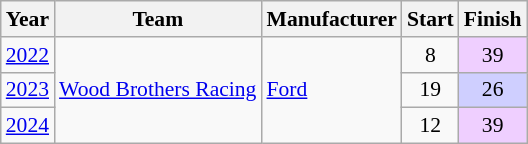<table class="wikitable" style="font-size:90%;">
<tr>
<th>Year</th>
<th>Team</th>
<th>Manufacturer</th>
<th>Start</th>
<th>Finish</th>
</tr>
<tr>
<td><a href='#'>2022</a></td>
<td rowspan=3><a href='#'>Wood Brothers Racing</a></td>
<td rowspan=3><a href='#'>Ford</a></td>
<td align=center>8</td>
<td align=center style="background:#EFCFFF;">39</td>
</tr>
<tr>
<td><a href='#'>2023</a></td>
<td align=center>19</td>
<td align=center style="background:#CFCFFF;">26</td>
</tr>
<tr>
<td><a href='#'>2024</a></td>
<td align=center>12</td>
<td align=center style="background:#EFCFFF;">39</td>
</tr>
</table>
